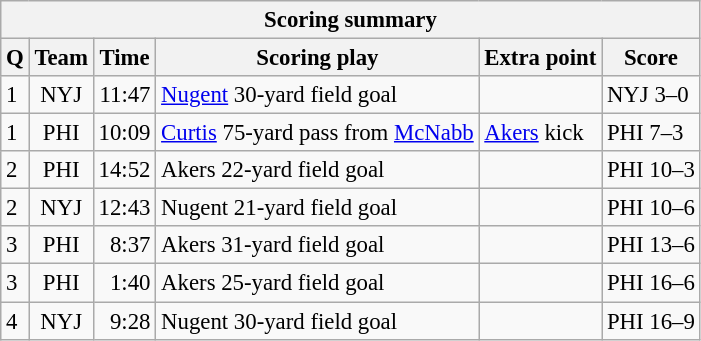<table class="wikitable" style="font-size: 95%;">
<tr>
<th colspan=6>Scoring summary</th>
</tr>
<tr>
<th>Q</th>
<th>Team</th>
<th>Time</th>
<th>Scoring play</th>
<th>Extra point</th>
<th>Score</th>
</tr>
<tr>
<td>1</td>
<td align=center>NYJ</td>
<td align=right>11:47</td>
<td><a href='#'>Nugent</a> 30-yard field goal</td>
<td></td>
<td>NYJ 3–0</td>
</tr>
<tr>
<td>1</td>
<td align=center>PHI</td>
<td align=right>10:09</td>
<td><a href='#'>Curtis</a> 75-yard pass from <a href='#'>McNabb</a></td>
<td><a href='#'>Akers</a> kick</td>
<td>PHI 7–3</td>
</tr>
<tr>
<td>2</td>
<td align=center>PHI</td>
<td align=right>14:52</td>
<td>Akers 22-yard field goal</td>
<td></td>
<td>PHI 10–3</td>
</tr>
<tr>
<td>2</td>
<td align=center>NYJ</td>
<td align=right>12:43</td>
<td>Nugent 21-yard field goal</td>
<td></td>
<td>PHI 10–6</td>
</tr>
<tr>
<td>3</td>
<td align=center>PHI</td>
<td align=right>8:37</td>
<td>Akers 31-yard field goal</td>
<td></td>
<td>PHI 13–6</td>
</tr>
<tr>
<td>3</td>
<td align=center>PHI</td>
<td align=right>1:40</td>
<td>Akers 25-yard field goal</td>
<td></td>
<td>PHI 16–6</td>
</tr>
<tr>
<td>4</td>
<td align=center>NYJ</td>
<td align=right>9:28</td>
<td>Nugent 30-yard field goal</td>
<td></td>
<td>PHI 16–9</td>
</tr>
</table>
